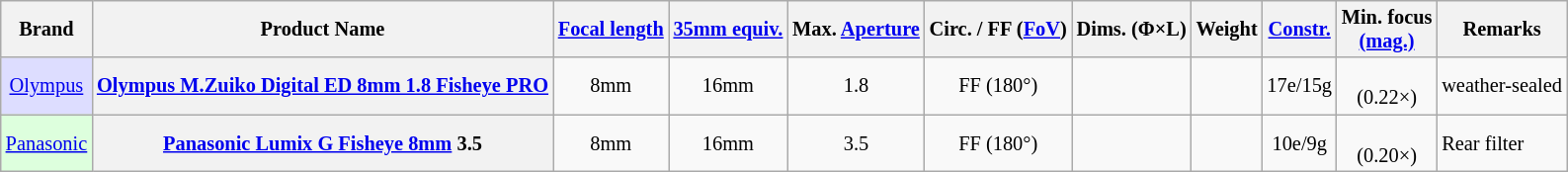<table class="wikitable sortable" style="font-size:85%;text-align:center;">
<tr>
<th>Brand</th>
<th>Product Name</th>
<th><a href='#'>Focal length</a></th>
<th><a href='#'>35mm equiv.</a></th>
<th>Max. <a href='#'>Aperture</a></th>
<th>Circ. / FF (<a href='#'>FoV</a>)</th>
<th>Dims. (Φ×L)</th>
<th>Weight</th>
<th><a href='#'>Constr.</a></th>
<th>Min. focus<br><a href='#'>(mag.)</a></th>
<th class="unsortable">Remarks</th>
</tr>
<tr>
<td style="background:#ddf;"><a href='#'>Olympus</a></td>
<th><a href='#'>Olympus M.Zuiko Digital ED 8mm 1.8 Fisheye PRO</a></th>
<td>8mm</td>
<td>16mm</td>
<td>1.8</td>
<td>FF (180°)</td>
<td></td>
<td></td>
<td>17e/15g</td>
<td><br>(0.22×)</td>
<td style="text-align:left;">weather-sealed</td>
</tr>
<tr>
<td style="background:#dfd;"><a href='#'>Panasonic</a></td>
<th><a href='#'>Panasonic Lumix G Fisheye 8mm</a> 3.5</th>
<td>8mm</td>
<td>16mm</td>
<td>3.5</td>
<td>FF (180°)</td>
<td></td>
<td></td>
<td>10e/9g</td>
<td><br>(0.20×)</td>
<td style="text-align:left;">Rear filter</td>
</tr>
</table>
